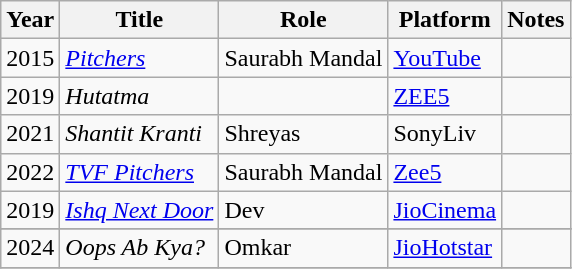<table class="wikitable sortable">
<tr>
<th>Year</th>
<th>Title</th>
<th>Role</th>
<th>Platform</th>
<th>Notes</th>
</tr>
<tr>
<td>2015</td>
<td><em><a href='#'>Pitchers</a></em></td>
<td>Saurabh Mandal</td>
<td><a href='#'>YouTube</a></td>
<td></td>
</tr>
<tr>
<td>2019</td>
<td><em>Hutatma</em></td>
<td></td>
<td><a href='#'>ZEE5</a></td>
<td></td>
</tr>
<tr>
<td>2021</td>
<td><em>Shantit Kranti</em></td>
<td>Shreyas</td>
<td>SonyLiv</td>
<td></td>
</tr>
<tr>
<td>2022</td>
<td><em><a href='#'>TVF Pitchers</a></em></td>
<td>Saurabh Mandal</td>
<td><a href='#'>Zee5</a></td>
<td></td>
</tr>
<tr>
<td>2019</td>
<td><em><a href='#'>Ishq Next Door</a></em></td>
<td>Dev</td>
<td><a href='#'>JioCinema</a></td>
<td></td>
</tr>
<tr>
</tr>
<tr>
<td>2024</td>
<td><em>Oops Ab Kya?</em></td>
<td>Omkar</td>
<td><a href='#'>JioHotstar</a></td>
<td></td>
</tr>
<tr>
</tr>
</table>
